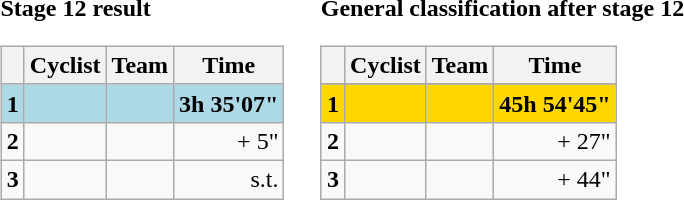<table>
<tr>
<td><strong>Stage 12 result</strong><br><table class="wikitable">
<tr>
<th></th>
<th>Cyclist</th>
<th>Team</th>
<th>Time</th>
</tr>
<tr bgcolor=lightblue>
<td><strong>1</strong></td>
<td><strong></strong></td>
<td><strong></strong></td>
<td align=right><strong>3h 35'07"</strong></td>
</tr>
<tr>
<td><strong>2</strong></td>
<td></td>
<td></td>
<td align=right>+ 5"</td>
</tr>
<tr>
<td><strong>3</strong></td>
<td></td>
<td></td>
<td align=right>s.t.</td>
</tr>
</table>
</td>
<td></td>
<td><strong>General classification after stage 12</strong><br><table class="wikitable">
<tr>
<th></th>
<th>Cyclist</th>
<th>Team</th>
<th>Time</th>
</tr>
<tr>
</tr>
<tr bgcolor=gold>
<td><strong>1</strong></td>
<td><strong></strong></td>
<td><strong></strong></td>
<td align=right><strong>45h 54'45"</strong></td>
</tr>
<tr>
<td><strong>2</strong></td>
<td></td>
<td></td>
<td align=right>+ 27"</td>
</tr>
<tr>
<td><strong>3</strong></td>
<td></td>
<td></td>
<td align=right>+ 44"</td>
</tr>
</table>
</td>
</tr>
</table>
